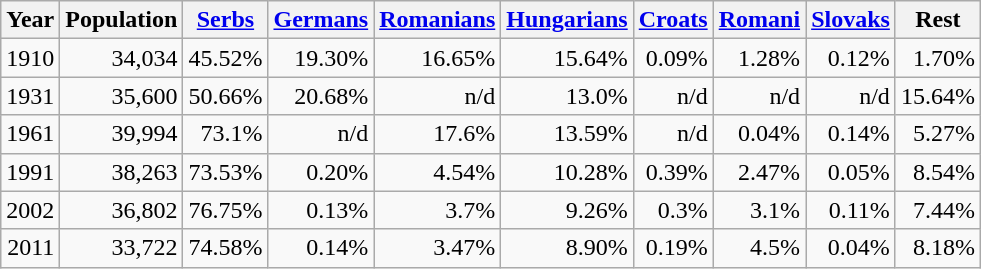<table class="wikitable"  style="text-align:right">
<tr>
<th>Year</th>
<th>Population</th>
<th><a href='#'>Serbs</a></th>
<th><a href='#'>Germans</a></th>
<th><a href='#'>Romanians</a></th>
<th><a href='#'>Hungarians</a></th>
<th><a href='#'>Croats</a></th>
<th><a href='#'>Romani</a></th>
<th><a href='#'>Slovaks</a></th>
<th>Rest</th>
</tr>
<tr>
<td>1910</td>
<td>34,034</td>
<td>45.52%</td>
<td>19.30%</td>
<td>16.65%</td>
<td>15.64%</td>
<td>0.09%</td>
<td>1.28%</td>
<td>0.12%</td>
<td>1.70%</td>
</tr>
<tr>
<td>1931</td>
<td>35,600</td>
<td>50.66%</td>
<td>20.68%</td>
<td>n/d</td>
<td>13.0%</td>
<td>n/d</td>
<td>n/d</td>
<td>n/d</td>
<td>15.64%</td>
</tr>
<tr>
<td>1961</td>
<td>39,994</td>
<td>73.1%</td>
<td>n/d</td>
<td>17.6%</td>
<td>13.59%</td>
<td>n/d</td>
<td>0.04%</td>
<td>0.14%</td>
<td>5.27%</td>
</tr>
<tr>
<td>1991</td>
<td>38,263</td>
<td>73.53%</td>
<td>0.20%</td>
<td>4.54%</td>
<td>10.28%</td>
<td>0.39%</td>
<td>2.47%</td>
<td>0.05%</td>
<td>8.54%</td>
</tr>
<tr>
<td>2002</td>
<td>36,802</td>
<td>76.75%</td>
<td>0.13%</td>
<td>3.7%</td>
<td>9.26%</td>
<td>0.3%</td>
<td>3.1%</td>
<td>0.11%</td>
<td>7.44%</td>
</tr>
<tr>
<td>2011</td>
<td>33,722</td>
<td>74.58%</td>
<td>0.14%</td>
<td>3.47%</td>
<td>8.90%</td>
<td>0.19%</td>
<td>4.5%</td>
<td>0.04%</td>
<td>8.18%</td>
</tr>
</table>
